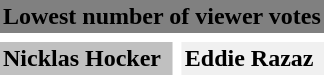<table cellpadding=2 cellspacing=6>
<tr style="background:grey;">
<td colspan="3" style="text-align:center;"><strong>Lowest number of viewer votes</strong></td>
</tr>
<tr>
<td style="background:silver;"><strong>Nicklas Hocker</strong></td>
<td style="background:#f0f0f0;"><strong>Eddie Razaz</strong></td>
</tr>
</table>
